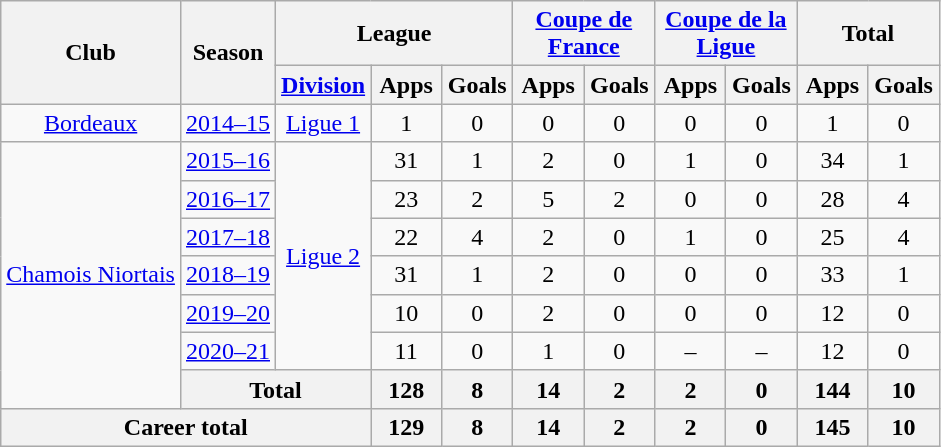<table class="wikitable" style="text-align:center">
<tr>
<th rowspan="2">Club</th>
<th rowspan="2">Season</th>
<th colspan="3">League</th>
<th colspan="2"><a href='#'>Coupe de France</a></th>
<th colspan="2"><a href='#'>Coupe de la Ligue</a></th>
<th colspan="2">Total</th>
</tr>
<tr>
<th><a href='#'>Division</a></th>
<th width="40">Apps</th>
<th width="40">Goals</th>
<th width="40">Apps</th>
<th width="40">Goals</th>
<th width="40">Apps</th>
<th width="40">Goals</th>
<th width="40">Apps</th>
<th width="40">Goals</th>
</tr>
<tr>
<td><a href='#'>Bordeaux</a></td>
<td><a href='#'>2014–15</a></td>
<td><a href='#'>Ligue 1</a></td>
<td>1</td>
<td>0</td>
<td>0</td>
<td>0</td>
<td>0</td>
<td>0</td>
<td>1</td>
<td>0</td>
</tr>
<tr>
<td rowspan="7"><a href='#'>Chamois Niortais</a></td>
<td><a href='#'>2015–16</a></td>
<td rowspan="6"><a href='#'>Ligue 2</a></td>
<td>31</td>
<td>1</td>
<td>2</td>
<td>0</td>
<td>1</td>
<td>0</td>
<td>34</td>
<td>1</td>
</tr>
<tr>
<td><a href='#'>2016–17</a></td>
<td>23</td>
<td>2</td>
<td>5</td>
<td>2</td>
<td>0</td>
<td>0</td>
<td>28</td>
<td>4</td>
</tr>
<tr>
<td><a href='#'>2017–18</a></td>
<td>22</td>
<td>4</td>
<td>2</td>
<td>0</td>
<td>1</td>
<td>0</td>
<td>25</td>
<td>4</td>
</tr>
<tr>
<td><a href='#'>2018–19</a></td>
<td>31</td>
<td>1</td>
<td>2</td>
<td>0</td>
<td>0</td>
<td>0</td>
<td>33</td>
<td>1</td>
</tr>
<tr>
<td><a href='#'>2019–20</a></td>
<td>10</td>
<td>0</td>
<td>2</td>
<td>0</td>
<td>0</td>
<td>0</td>
<td>12</td>
<td>0</td>
</tr>
<tr>
<td><a href='#'>2020–21</a></td>
<td>11</td>
<td>0</td>
<td>1</td>
<td>0</td>
<td>–</td>
<td>–</td>
<td>12</td>
<td>0</td>
</tr>
<tr>
<th colspan="2">Total</th>
<th>128</th>
<th>8</th>
<th>14</th>
<th>2</th>
<th>2</th>
<th>0</th>
<th>144</th>
<th>10</th>
</tr>
<tr>
<th colspan="3">Career total</th>
<th>129</th>
<th>8</th>
<th>14</th>
<th>2</th>
<th>2</th>
<th>0</th>
<th>145</th>
<th>10</th>
</tr>
</table>
